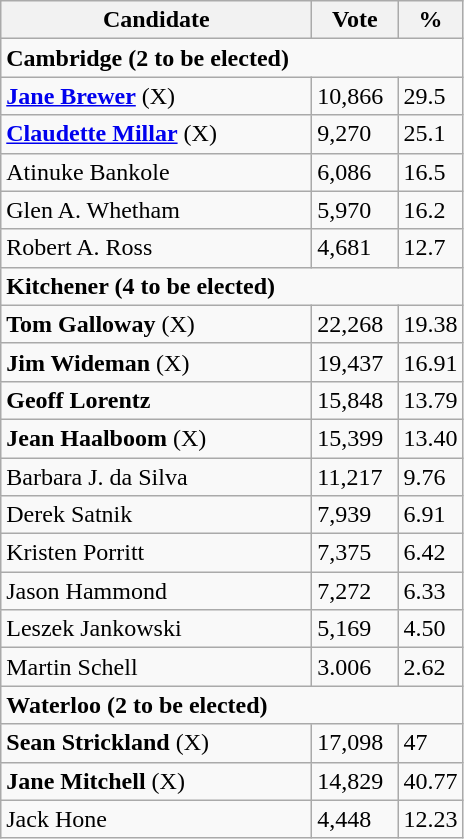<table class="wikitable">
<tr>
<th bgcolor="#DDDDFF" width="200px">Candidate</th>
<th bgcolor="#DDDDFF" width="50px">Vote</th>
<th bgcolor="#DDDDFF" width="30px">%</th>
</tr>
<tr>
<td colspan="4"><strong>Cambridge (2 to be elected)</strong></td>
</tr>
<tr>
<td><strong><a href='#'>Jane Brewer</a></strong> (X)</td>
<td>10,866</td>
<td>29.5</td>
</tr>
<tr>
<td><strong><a href='#'>Claudette Millar</a></strong> (X)</td>
<td>9,270</td>
<td>25.1</td>
</tr>
<tr>
<td>Atinuke Bankole</td>
<td>6,086</td>
<td>16.5</td>
</tr>
<tr>
<td>Glen A. Whetham</td>
<td>5,970</td>
<td>16.2</td>
</tr>
<tr>
<td>Robert A. Ross</td>
<td>4,681</td>
<td>12.7</td>
</tr>
<tr>
<td colspan="4"><strong>Kitchener (4 to be elected)</strong></td>
</tr>
<tr>
<td><strong>Tom Galloway</strong> (X)</td>
<td>22,268</td>
<td>19.38</td>
</tr>
<tr>
<td><strong>Jim Wideman</strong> (X)</td>
<td>19,437</td>
<td>16.91</td>
</tr>
<tr>
<td><strong>Geoff Lorentz</strong></td>
<td>15,848</td>
<td>13.79</td>
</tr>
<tr>
<td><strong>Jean Haalboom</strong> (X)</td>
<td>15,399</td>
<td>13.40</td>
</tr>
<tr>
<td>Barbara J. da Silva</td>
<td>11,217</td>
<td>9.76</td>
</tr>
<tr>
<td>Derek Satnik</td>
<td>7,939</td>
<td>6.91</td>
</tr>
<tr>
<td>Kristen Porritt</td>
<td>7,375</td>
<td>6.42</td>
</tr>
<tr>
<td>Jason Hammond</td>
<td>7,272</td>
<td>6.33</td>
</tr>
<tr>
<td>Leszek Jankowski</td>
<td>5,169</td>
<td>4.50</td>
</tr>
<tr>
<td>Martin Schell</td>
<td>3.006</td>
<td>2.62</td>
</tr>
<tr>
<td colspan="4"><strong>Waterloo (2 to be elected)</strong></td>
</tr>
<tr>
<td><strong>Sean Strickland</strong> (X)</td>
<td>17,098</td>
<td>47</td>
</tr>
<tr>
<td><strong>Jane Mitchell</strong> (X)</td>
<td>14,829</td>
<td>40.77</td>
</tr>
<tr>
<td>Jack Hone</td>
<td>4,448</td>
<td>12.23</td>
</tr>
</table>
